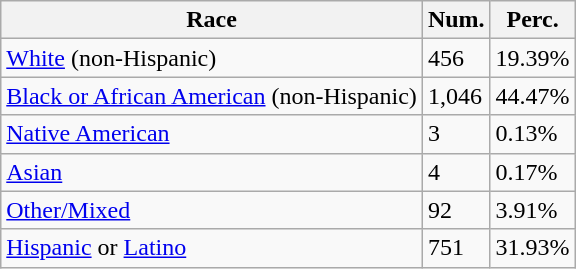<table class="wikitable">
<tr>
<th>Race</th>
<th>Num.</th>
<th>Perc.</th>
</tr>
<tr>
<td><a href='#'>White</a> (non-Hispanic)</td>
<td>456</td>
<td>19.39%</td>
</tr>
<tr>
<td><a href='#'>Black or African American</a> (non-Hispanic)</td>
<td>1,046</td>
<td>44.47%</td>
</tr>
<tr>
<td><a href='#'>Native American</a></td>
<td>3</td>
<td>0.13%</td>
</tr>
<tr>
<td><a href='#'>Asian</a></td>
<td>4</td>
<td>0.17%</td>
</tr>
<tr>
<td><a href='#'>Other/Mixed</a></td>
<td>92</td>
<td>3.91%</td>
</tr>
<tr>
<td><a href='#'>Hispanic</a> or <a href='#'>Latino</a></td>
<td>751</td>
<td>31.93%</td>
</tr>
</table>
